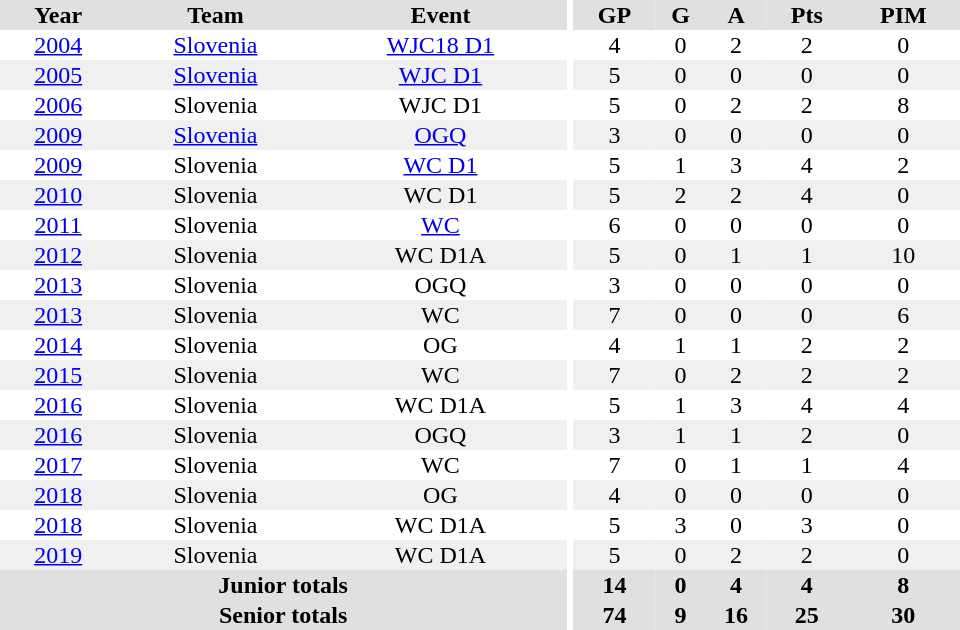<table border="0" cellpadding="1" cellspacing="0" ID="Table3" style="text-align:center; width:40em">
<tr ALIGN="center" bgcolor="#e0e0e0">
<th>Year</th>
<th>Team</th>
<th>Event</th>
<th rowspan="102" bgcolor="#ffffff"></th>
<th>GP</th>
<th>G</th>
<th>A</th>
<th>Pts</th>
<th>PIM</th>
</tr>
<tr>
<td><a href='#'>2004</a></td>
<td><a href='#'>Slovenia</a></td>
<td><a href='#'>WJC18 D1</a></td>
<td>4</td>
<td>0</td>
<td>2</td>
<td>2</td>
<td>0</td>
</tr>
<tr bgcolor="#f0f0f0">
<td><a href='#'>2005</a></td>
<td><a href='#'>Slovenia</a></td>
<td><a href='#'>WJC D1</a></td>
<td>5</td>
<td>0</td>
<td>0</td>
<td>0</td>
<td>0</td>
</tr>
<tr>
<td><a href='#'>2006</a></td>
<td>Slovenia</td>
<td>WJC D1</td>
<td>5</td>
<td>0</td>
<td>2</td>
<td>2</td>
<td>8</td>
</tr>
<tr bgcolor="#f0f0f0">
<td><a href='#'>2009</a></td>
<td><a href='#'>Slovenia</a></td>
<td><a href='#'>OGQ</a></td>
<td>3</td>
<td>0</td>
<td>0</td>
<td>0</td>
<td>0</td>
</tr>
<tr>
<td><a href='#'>2009</a></td>
<td>Slovenia</td>
<td><a href='#'>WC D1</a></td>
<td>5</td>
<td>1</td>
<td>3</td>
<td>4</td>
<td>2</td>
</tr>
<tr bgcolor="#f0f0f0">
<td><a href='#'>2010</a></td>
<td>Slovenia</td>
<td>WC D1</td>
<td>5</td>
<td>2</td>
<td>2</td>
<td>4</td>
<td>0</td>
</tr>
<tr>
<td><a href='#'>2011</a></td>
<td>Slovenia</td>
<td><a href='#'>WC</a></td>
<td>6</td>
<td>0</td>
<td>0</td>
<td>0</td>
<td>0</td>
</tr>
<tr bgcolor="#f0f0f0">
<td><a href='#'>2012</a></td>
<td>Slovenia</td>
<td>WC D1A</td>
<td>5</td>
<td>0</td>
<td>1</td>
<td>1</td>
<td>10</td>
</tr>
<tr>
<td><a href='#'>2013</a></td>
<td>Slovenia</td>
<td>OGQ</td>
<td>3</td>
<td>0</td>
<td>0</td>
<td>0</td>
<td>0</td>
</tr>
<tr bgcolor="#f0f0f0">
<td><a href='#'>2013</a></td>
<td>Slovenia</td>
<td>WC</td>
<td>7</td>
<td>0</td>
<td>0</td>
<td>0</td>
<td>6</td>
</tr>
<tr>
<td><a href='#'>2014</a></td>
<td>Slovenia</td>
<td>OG</td>
<td>4</td>
<td>1</td>
<td>1</td>
<td>2</td>
<td>2</td>
</tr>
<tr bgcolor="#f0f0f0">
<td><a href='#'>2015</a></td>
<td>Slovenia</td>
<td>WC</td>
<td>7</td>
<td>0</td>
<td>2</td>
<td>2</td>
<td>2</td>
</tr>
<tr>
<td><a href='#'>2016</a></td>
<td>Slovenia</td>
<td>WC D1A</td>
<td>5</td>
<td>1</td>
<td>3</td>
<td>4</td>
<td>4</td>
</tr>
<tr bgcolor="#f0f0f0">
<td><a href='#'>2016</a></td>
<td>Slovenia</td>
<td>OGQ</td>
<td>3</td>
<td>1</td>
<td>1</td>
<td>2</td>
<td>0</td>
</tr>
<tr>
<td><a href='#'>2017</a></td>
<td>Slovenia</td>
<td>WC</td>
<td>7</td>
<td>0</td>
<td>1</td>
<td>1</td>
<td>4</td>
</tr>
<tr bgcolor="#f0f0f0">
<td><a href='#'>2018</a></td>
<td>Slovenia</td>
<td>OG</td>
<td>4</td>
<td>0</td>
<td>0</td>
<td>0</td>
<td>0</td>
</tr>
<tr>
<td><a href='#'>2018</a></td>
<td>Slovenia</td>
<td>WC D1A</td>
<td>5</td>
<td>3</td>
<td>0</td>
<td>3</td>
<td>0</td>
</tr>
<tr bgcolor="#f0f0f0">
<td><a href='#'>2019</a></td>
<td>Slovenia</td>
<td>WC D1A</td>
<td>5</td>
<td>0</td>
<td>2</td>
<td>2</td>
<td>0</td>
</tr>
<tr bgcolor="#e0e0e0">
<th colspan=3>Junior totals</th>
<th>14</th>
<th>0</th>
<th>4</th>
<th>4</th>
<th>8</th>
</tr>
<tr bgcolor="#e0e0e0">
<th colspan=3>Senior totals</th>
<th>74</th>
<th>9</th>
<th>16</th>
<th>25</th>
<th>30</th>
</tr>
</table>
